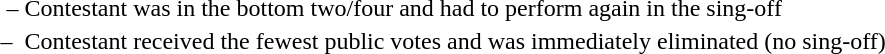<table>
<tr>
<td> –</td>
<td>Contestant was in the bottom two/four and had to perform again in the sing-off</td>
</tr>
<tr>
<td> –</td>
<td>Contestant received the fewest public votes and was immediately eliminated (no sing-off)</td>
</tr>
</table>
